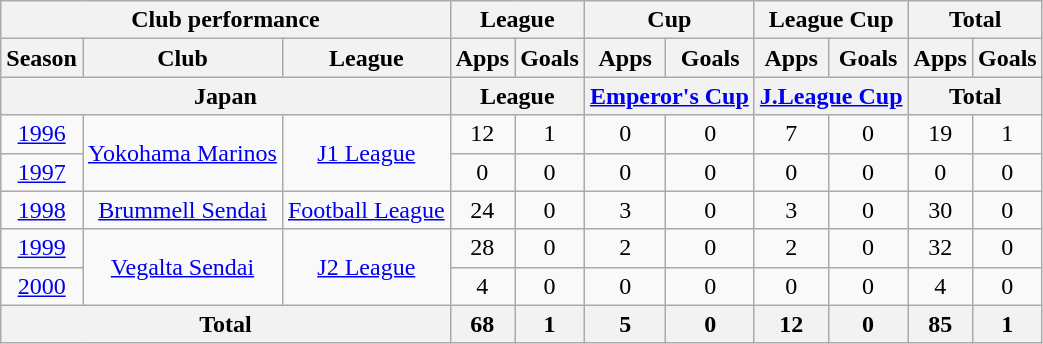<table class="wikitable" style="text-align:center;">
<tr>
<th colspan=3>Club performance</th>
<th colspan=2>League</th>
<th colspan=2>Cup</th>
<th colspan=2>League Cup</th>
<th colspan=2>Total</th>
</tr>
<tr>
<th>Season</th>
<th>Club</th>
<th>League</th>
<th>Apps</th>
<th>Goals</th>
<th>Apps</th>
<th>Goals</th>
<th>Apps</th>
<th>Goals</th>
<th>Apps</th>
<th>Goals</th>
</tr>
<tr>
<th colspan=3>Japan</th>
<th colspan=2>League</th>
<th colspan=2><a href='#'>Emperor's Cup</a></th>
<th colspan=2><a href='#'>J.League Cup</a></th>
<th colspan=2>Total</th>
</tr>
<tr>
<td><a href='#'>1996</a></td>
<td rowspan="2"><a href='#'>Yokohama Marinos</a></td>
<td rowspan="2"><a href='#'>J1 League</a></td>
<td>12</td>
<td>1</td>
<td>0</td>
<td>0</td>
<td>7</td>
<td>0</td>
<td>19</td>
<td>1</td>
</tr>
<tr>
<td><a href='#'>1997</a></td>
<td>0</td>
<td>0</td>
<td>0</td>
<td>0</td>
<td>0</td>
<td>0</td>
<td>0</td>
<td>0</td>
</tr>
<tr>
<td><a href='#'>1998</a></td>
<td><a href='#'>Brummell Sendai</a></td>
<td><a href='#'>Football League</a></td>
<td>24</td>
<td>0</td>
<td>3</td>
<td>0</td>
<td>3</td>
<td>0</td>
<td>30</td>
<td>0</td>
</tr>
<tr>
<td><a href='#'>1999</a></td>
<td rowspan="2"><a href='#'>Vegalta Sendai</a></td>
<td rowspan="2"><a href='#'>J2 League</a></td>
<td>28</td>
<td>0</td>
<td>2</td>
<td>0</td>
<td>2</td>
<td>0</td>
<td>32</td>
<td>0</td>
</tr>
<tr>
<td><a href='#'>2000</a></td>
<td>4</td>
<td>0</td>
<td>0</td>
<td>0</td>
<td>0</td>
<td>0</td>
<td>4</td>
<td>0</td>
</tr>
<tr>
<th colspan=3>Total</th>
<th>68</th>
<th>1</th>
<th>5</th>
<th>0</th>
<th>12</th>
<th>0</th>
<th>85</th>
<th>1</th>
</tr>
</table>
